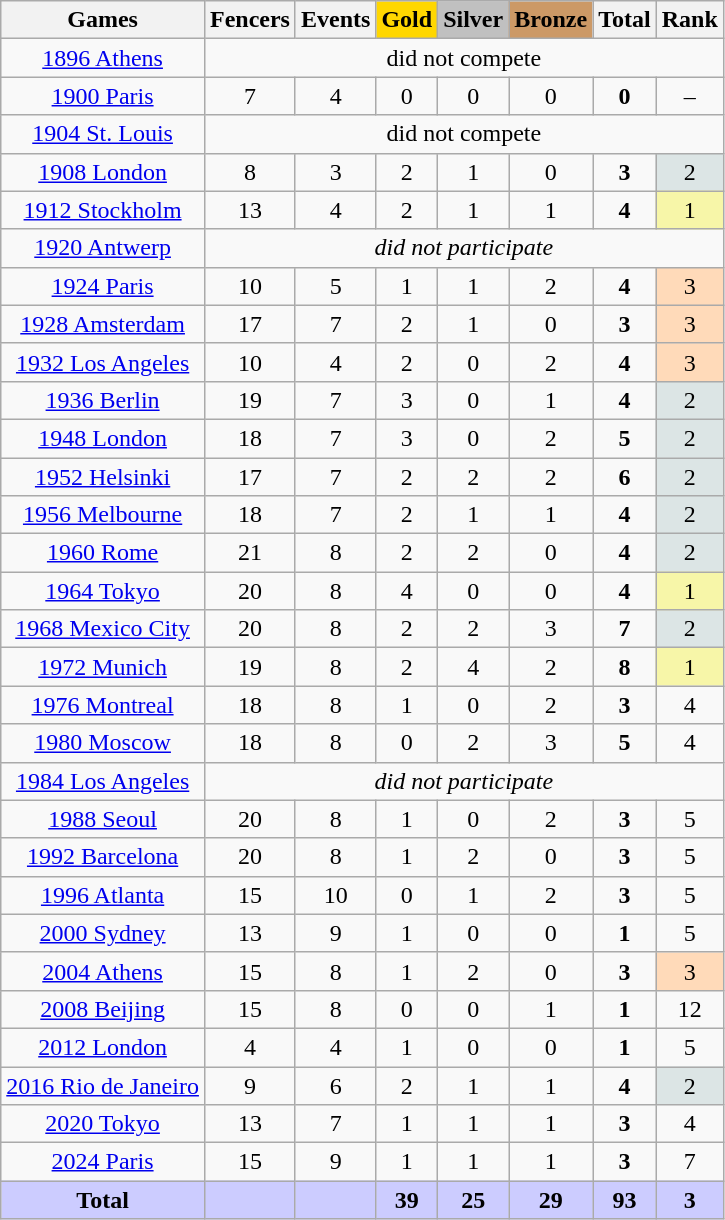<table class="wikitable sortable collapsible collapsed">
<tr>
<th>Games</th>
<th>Fencers</th>
<th>Events</th>
<th style="text-align:center; background-color:gold;">Gold</th>
<th style="text-align:center; background-color:silver;">Silver</th>
<th style="text-align:center; background-color:#c96;">Bronze</th>
<th>Total</th>
<th>Rank</th>
</tr>
<tr align=center>
<td><a href='#'>1896 Athens</a></td>
<td colspan=7>did not compete</td>
</tr>
<tr align=center>
<td><a href='#'>1900 Paris</a></td>
<td>7</td>
<td>4</td>
<td>0</td>
<td>0</td>
<td>0</td>
<td><strong>0</strong></td>
<td>–</td>
</tr>
<tr align=center>
<td><a href='#'>1904 St. Louis</a></td>
<td colspan=7>did not compete</td>
</tr>
<tr align=center>
<td><a href='#'>1908 London</a></td>
<td>8</td>
<td>3</td>
<td>2</td>
<td>1</td>
<td>0</td>
<td><strong>3</strong></td>
<td bgcolor=dce5e5>2</td>
</tr>
<tr align=center>
<td><a href='#'>1912 Stockholm</a></td>
<td>13</td>
<td>4</td>
<td>2</td>
<td>1</td>
<td>1</td>
<td><strong>4</strong></td>
<td bgcolor=f7f6a8>1</td>
</tr>
<tr align=center>
<td><a href='#'>1920 Antwerp</a></td>
<td colspan=7><em>did not participate</em></td>
</tr>
<tr align=center>
<td><a href='#'>1924 Paris</a></td>
<td>10</td>
<td>5</td>
<td>1</td>
<td>1</td>
<td>2</td>
<td><strong>4</strong></td>
<td bgcolor=ffdab9>3</td>
</tr>
<tr align=center>
<td><a href='#'>1928 Amsterdam</a></td>
<td>17</td>
<td>7</td>
<td>2</td>
<td>1</td>
<td>0</td>
<td><strong>3</strong></td>
<td bgcolor=ffdab9>3</td>
</tr>
<tr align=center>
<td><a href='#'>1932 Los Angeles</a></td>
<td>10</td>
<td>4</td>
<td>2</td>
<td>0</td>
<td>2</td>
<td><strong>4</strong></td>
<td bgcolor=ffdab9>3</td>
</tr>
<tr align=center>
<td><a href='#'>1936 Berlin</a></td>
<td>19</td>
<td>7</td>
<td>3</td>
<td>0</td>
<td>1</td>
<td><strong>4</strong></td>
<td bgcolor=dce5e5>2</td>
</tr>
<tr align=center>
<td><a href='#'>1948 London</a></td>
<td>18</td>
<td>7</td>
<td>3</td>
<td>0</td>
<td>2</td>
<td><strong>5</strong></td>
<td bgcolor=dce5e5>2</td>
</tr>
<tr align=center>
<td><a href='#'>1952 Helsinki</a></td>
<td>17</td>
<td>7</td>
<td>2</td>
<td>2</td>
<td>2</td>
<td><strong>6</strong></td>
<td bgcolor=dce5e5>2</td>
</tr>
<tr align=center>
<td><a href='#'>1956 Melbourne</a></td>
<td>18</td>
<td>7</td>
<td>2</td>
<td>1</td>
<td>1</td>
<td><strong>4</strong></td>
<td bgcolor=dce5e5>2</td>
</tr>
<tr align=center>
<td><a href='#'>1960 Rome</a></td>
<td>21</td>
<td>8</td>
<td>2</td>
<td>2</td>
<td>0</td>
<td><strong>4</strong></td>
<td bgcolor=dce5e5>2</td>
</tr>
<tr align=center>
<td><a href='#'>1964 Tokyo</a></td>
<td>20</td>
<td>8</td>
<td>4</td>
<td>0</td>
<td>0</td>
<td><strong>4</strong></td>
<td bgcolor=f7f6a8>1</td>
</tr>
<tr align=center>
<td><a href='#'>1968 Mexico City</a></td>
<td>20</td>
<td>8</td>
<td>2</td>
<td>2</td>
<td>3</td>
<td><strong>7</strong></td>
<td bgcolor=dce5e5>2</td>
</tr>
<tr align=center>
<td><a href='#'>1972 Munich</a></td>
<td>19</td>
<td>8</td>
<td>2</td>
<td>4</td>
<td>2</td>
<td><strong>8</strong></td>
<td bgcolor=f7f6a8>1</td>
</tr>
<tr align=center>
<td><a href='#'>1976 Montreal</a></td>
<td>18</td>
<td>8</td>
<td>1</td>
<td>0</td>
<td>2</td>
<td><strong>3</strong></td>
<td>4</td>
</tr>
<tr align=center>
<td><a href='#'>1980 Moscow</a></td>
<td>18</td>
<td>8</td>
<td>0</td>
<td>2</td>
<td>3</td>
<td><strong>5</strong></td>
<td>4</td>
</tr>
<tr align=center>
<td><a href='#'>1984 Los Angeles</a></td>
<td colspan=7><em>did not participate</em></td>
</tr>
<tr align=center>
<td><a href='#'>1988 Seoul</a></td>
<td>20</td>
<td>8</td>
<td>1</td>
<td>0</td>
<td>2</td>
<td><strong>3</strong></td>
<td>5</td>
</tr>
<tr align=center>
<td><a href='#'>1992 Barcelona</a></td>
<td>20</td>
<td>8</td>
<td>1</td>
<td>2</td>
<td>0</td>
<td><strong>3</strong></td>
<td>5</td>
</tr>
<tr align=center>
<td><a href='#'>1996 Atlanta</a></td>
<td>15</td>
<td>10</td>
<td>0</td>
<td>1</td>
<td>2</td>
<td><strong>3</strong></td>
<td>5</td>
</tr>
<tr align=center>
<td><a href='#'>2000 Sydney</a></td>
<td>13</td>
<td>9</td>
<td>1</td>
<td>0</td>
<td>0</td>
<td><strong>1</strong></td>
<td>5</td>
</tr>
<tr align=center>
<td><a href='#'>2004 Athens</a></td>
<td>15</td>
<td>8</td>
<td>1</td>
<td>2</td>
<td>0</td>
<td><strong>3</strong></td>
<td bgcolor=ffdab9>3</td>
</tr>
<tr align=center>
<td><a href='#'>2008 Beijing</a></td>
<td>15</td>
<td>8</td>
<td>0</td>
<td>0</td>
<td>1</td>
<td><strong>1</strong></td>
<td>12</td>
</tr>
<tr align=center>
<td><a href='#'>2012 London</a></td>
<td>4</td>
<td>4</td>
<td>1</td>
<td>0</td>
<td>0</td>
<td><strong>1</strong></td>
<td>5</td>
</tr>
<tr align=center>
<td><a href='#'>2016 Rio de Janeiro</a></td>
<td>9</td>
<td>6</td>
<td>2</td>
<td>1</td>
<td>1</td>
<td><strong>4</strong></td>
<td bgcolor=dce5e5>2</td>
</tr>
<tr align=center>
<td><a href='#'>2020 Tokyo</a></td>
<td>13</td>
<td>7</td>
<td>1</td>
<td>1</td>
<td>1</td>
<td><strong>3</strong></td>
<td>4</td>
</tr>
<tr align=center>
<td><a href='#'>2024 Paris</a></td>
<td>15</td>
<td>9</td>
<td>1</td>
<td>1</td>
<td>1</td>
<td><strong>3</strong></td>
<td>7</td>
</tr>
<tr style="text-align:center; background-color:#ccf;">
<td><strong>Total</strong></td>
<td></td>
<td></td>
<td><strong>39</strong></td>
<td><strong>25</strong></td>
<td><strong>29</strong></td>
<td><strong>93</strong></td>
<td><strong>3</strong></td>
</tr>
</table>
